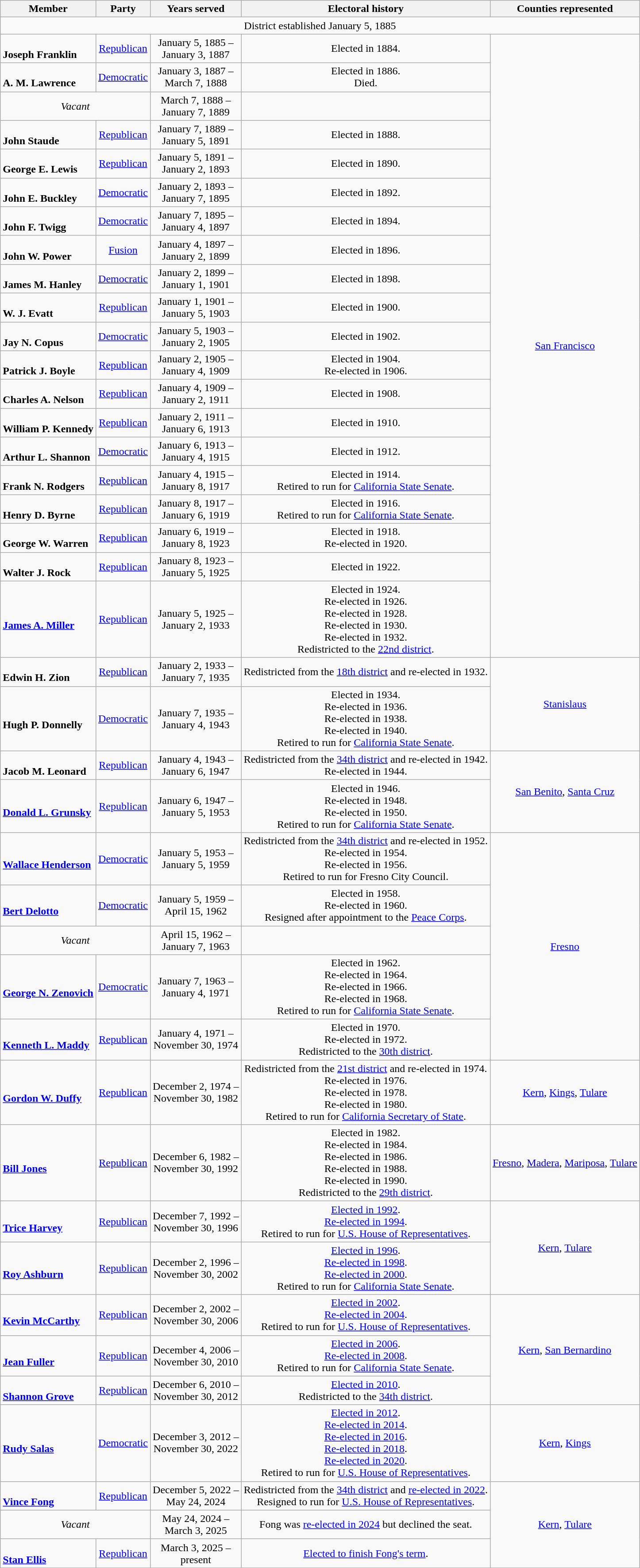<table class=wikitable style="text-align:center">
<tr>
<th>Member</th>
<th>Party</th>
<th>Years served</th>
<th>Electoral history</th>
<th>Counties represented</th>
</tr>
<tr>
<td colspan="5">District established January 5, 1885</td>
</tr>
<tr>
<td align=left><br><strong>Joseph Franklin</strong><br></td>
<td><a href='#'>Republican</a></td>
<td>January 5, 1885 – <br> January 3, 1887</td>
<td>Elected in 1884. <br> </td>
<td rowspan="20"><a href='#'>San Francisco</a></td>
</tr>
<tr>
<td align=left><br><strong>A. M. Lawrence</strong><br></td>
<td><a href='#'>Democratic</a></td>
<td>January 3, 1887 – <br> March 7, 1888</td>
<td>Elected in 1886. <br> Died.</td>
</tr>
<tr>
<td colspan="2"><em>Vacant</em></td>
<td>March 7, 1888 – <br> January 7, 1889</td>
<td></td>
</tr>
<tr>
<td align=left><br><strong>John Staude</strong><br></td>
<td><a href='#'>Republican</a></td>
<td>January 7, 1889 – <br> January 5, 1891</td>
<td>Elected in 1888. <br> </td>
</tr>
<tr>
<td align=left><br><strong>George E. Lewis</strong><br></td>
<td><a href='#'>Republican</a></td>
<td>January 5, 1891 – <br> January 2, 1893</td>
<td>Elected in 1890. <br> </td>
</tr>
<tr>
<td align=left><br><strong>John E. Buckley</strong><br></td>
<td><a href='#'>Democratic</a></td>
<td>January 2, 1893 – <br> January 7, 1895</td>
<td>Elected in 1892. <br> </td>
</tr>
<tr>
<td align=left><br><strong>John F. Twigg</strong><br></td>
<td><a href='#'>Democratic</a></td>
<td>January 7, 1895 – <br> January 4, 1897</td>
<td>Elected in 1894. <br> </td>
</tr>
<tr>
<td align=left><br><strong>John W. Power</strong><br></td>
<td><a href='#'>Fusion</a></td>
<td>January 4, 1897 – <br> January 2, 1899</td>
<td>Elected in 1896. <br> </td>
</tr>
<tr>
<td align=left> <br> <strong>James M. Hanley</strong><br></td>
<td><a href='#'>Democratic</a></td>
<td>January 2, 1899 – <br> January 1, 1901</td>
<td>Elected in 1898. <br> </td>
</tr>
<tr>
<td align=left> <br> <strong>W. J. Evatt</strong><br></td>
<td><a href='#'>Republican</a></td>
<td>January 1, 1901 – <br> January 5, 1903</td>
<td>Elected in 1900. <br> </td>
</tr>
<tr>
<td align=left> <br> <strong>Jay N. Copus</strong><br></td>
<td><a href='#'>Democratic</a></td>
<td>January 5, 1903 – <br> January 2, 1905</td>
<td>Elected in 1902. <br> </td>
</tr>
<tr>
<td align=left> <br> <strong>Patrick J. Boyle</strong><br></td>
<td><a href='#'>Republican</a></td>
<td>January 2, 1905 – <br> January 4, 1909</td>
<td>Elected in 1904. <br> Re-elected in 1906. <br> </td>
</tr>
<tr>
<td align=left> <br> <strong>Charles A. Nelson</strong><br></td>
<td><a href='#'>Republican</a></td>
<td>January 4, 1909 – <br> January 2, 1911</td>
<td>Elected in 1908. <br></td>
</tr>
<tr>
<td align=left> <br> <strong>William P. Kennedy</strong><br></td>
<td><a href='#'>Republican</a></td>
<td>January 2, 1911 – <br> January 6, 1913</td>
<td>Elected in 1910. <br> </td>
</tr>
<tr>
<td align=left> <br> <strong>Arthur L. Shannon</strong> <br> </td>
<td><a href='#'>Democratic</a></td>
<td>January 6, 1913 – <br> January 4, 1915</td>
<td>Elected in 1912. <br> </td>
</tr>
<tr>
<td align=left> <br> <strong>Frank N. Rodgers</strong> <br> </td>
<td><a href='#'>Republican</a></td>
<td>January 4, 1915 – <br> January 8, 1917</td>
<td>Elected in 1914. <br> Retired to run for <a href='#'>California State Senate</a>.</td>
</tr>
<tr>
<td align=left> <br> <strong>Henry D. Byrne</strong><br> </td>
<td><a href='#'>Republican</a></td>
<td>January 8, 1917 – <br> January 6, 1919</td>
<td>Elected in 1916. <br> Retired to run for <a href='#'>California State Senate</a>.</td>
</tr>
<tr>
<td align=left> <br> <strong>George W. Warren</strong><br> </td>
<td><a href='#'>Republican</a></td>
<td>January 6, 1919 – <br> January 8, 1923</td>
<td>Elected in 1918. <br> Re-elected in 1920. <br> </td>
</tr>
<tr>
<td align=left> <br> <strong>Walter J. Rock</strong><br></td>
<td><a href='#'>Republican</a></td>
<td>January 8, 1923 – <br> January 5, 1925</td>
<td>Elected in 1922. <br> </td>
</tr>
<tr>
<td align=left> <br> <strong><a href='#'>James A. Miller</a></strong><br></td>
<td><a href='#'>Republican</a></td>
<td>January 5, 1925 – <br> January 2, 1933</td>
<td>Elected in 1924. <br> Re-elected in 1926. <br> Re-elected in 1928. <br> Re-elected in 1930. <br> Re-elected in 1932. <br> Redistricted to the <a href='#'>22nd district</a>.</td>
</tr>
<tr>
<td align=left><br> <strong>Edwin H. Zion</strong><br></td>
<td><a href='#'>Republican</a></td>
<td>January 2, 1933 – <br> January 7, 1935</td>
<td>Redistricted from the <a href='#'>18th district</a> and re-elected in 1932. <br> </td>
<td rowspan="2"><a href='#'>Stanislaus</a></td>
</tr>
<tr>
<td align=left> <br> <strong>Hugh P. Donnelly</strong><br></td>
<td><a href='#'>Democratic</a></td>
<td>January 7, 1935 – <br> January 4, 1943</td>
<td>Elected in 1934. <br> Re-elected in 1936. <br> Re-elected in 1938. <br> Re-elected in 1940. <br> Retired to run for <a href='#'>California State Senate</a>.</td>
</tr>
<tr>
<td align=left><br><strong>Jacob M. Leonard</strong><br></td>
<td><a href='#'>Republican</a></td>
<td>January 4, 1943 – <br> January 6, 1947</td>
<td>Redistricted from the <a href='#'>34th district</a> and re-elected in 1942. <br> Re-elected in 1944. <br> </td>
<td rowspan="2"><a href='#'>San Benito</a>, <a href='#'>Santa Cruz</a></td>
</tr>
<tr>
<td align=left> <br> <strong><a href='#'>Donald L. Grunsky</a></strong><br></td>
<td><a href='#'>Republican</a></td>
<td>January 6, 1947 – <br> January 5, 1953</td>
<td>Elected in 1946. <br> Re-elected in 1948. <br> Re-elected in 1950. <br> Retired to run for <a href='#'>California State Senate</a>.</td>
</tr>
<tr>
<td align=left> <br> <strong><a href='#'>Wallace Henderson</a></strong><br></td>
<td><a href='#'>Democratic</a></td>
<td>January 5, 1953 – <br> January 5, 1959</td>
<td>Redistricted from the <a href='#'>34th district</a> and re-elected in 1952. <br> Re-elected in 1954. <br> Re-elected in 1956. <br> Retired to run for Fresno City Council.</td>
<td rowspan="5"><a href='#'>Fresno</a></td>
</tr>
<tr>
<td align=left> <br> <strong><a href='#'>Bert Delotto</a></strong><br></td>
<td><a href='#'>Democratic</a></td>
<td>January 5, 1959 – <br> April 15, 1962</td>
<td>Elected in 1958. <br> Re-elected in 1960. <br> Resigned after appointment to the <a href='#'>Peace Corps</a>.</td>
</tr>
<tr>
<td colspan="2"><em>Vacant</em></td>
<td>April 15, 1962 – <br> January 7, 1963</td>
<td></td>
</tr>
<tr>
<td align=left> <br> <strong><a href='#'>George N. Zenovich</a></strong><br></td>
<td><a href='#'>Democratic</a></td>
<td>January 7, 1963 – <br> January 4, 1971</td>
<td>Elected in 1962. <br> Re-elected in 1964. <br> Re-elected in 1966. <br> Re-elected in 1968. <br> Retired to run for <a href='#'>California State Senate</a>.</td>
</tr>
<tr>
<td align=left> <br> <strong><a href='#'>Kenneth L. Maddy</a></strong><br></td>
<td><a href='#'>Republican</a></td>
<td>January 4, 1971 – <br> November 30, 1974</td>
<td>Elected in 1970. <br> Re-elected in 1972. <br> Redistricted to the <a href='#'>30th district</a>.</td>
</tr>
<tr>
<td align=left> <br> <strong><a href='#'>Gordon W. Duffy</a></strong><br></td>
<td><a href='#'>Republican</a></td>
<td>December 2, 1974 – <br> November 30, 1982</td>
<td>Redistricted from the <a href='#'>21st district</a> and re-elected in 1974. <br> Re-elected in 1976. <br> Re-elected in 1978. <br> Re-elected in 1980. <br> Retired to run for <a href='#'>California Secretary of State</a>.</td>
<td><a href='#'>Kern</a>, <a href='#'>Kings</a>, <a href='#'>Tulare</a></td>
</tr>
<tr>
<td align=left> <br> <strong><a href='#'>Bill Jones</a></strong><br></td>
<td><a href='#'>Republican</a></td>
<td>December 6, 1982 – <br> November 30, 1992</td>
<td>Elected in 1982. <br> Re-elected in 1984. <br> Re-elected in 1986. <br> Re-elected in 1988. <br> Re-elected in 1990. <br> Redistricted to the <a href='#'>29th district</a>.</td>
<td><a href='#'>Fresno</a>, <a href='#'>Madera</a>, <a href='#'>Mariposa</a>, <a href='#'>Tulare</a></td>
</tr>
<tr>
<td align=left><br><strong><a href='#'>Trice Harvey</a></strong><br></td>
<td><a href='#'>Republican</a></td>
<td>December 7, 1992 – <br> November 30, 1996</td>
<td><a href='#'>Elected in 1992</a>. <br> <a href='#'>Re-elected in 1994</a>. <br> Retired to run for <a href='#'>U.S. House of Representatives</a>.</td>
<td rowspan="2"><a href='#'>Kern</a>, <a href='#'>Tulare</a></td>
</tr>
<tr>
<td align=left> <br> <strong><a href='#'>Roy Ashburn</a></strong><br></td>
<td><a href='#'>Republican</a></td>
<td>December 2, 1996 – <br> November 30, 2002</td>
<td><a href='#'>Elected in 1996</a>. <br> <a href='#'>Re-elected in 1998</a>. <br> <a href='#'>Re-elected in 2000</a>. <br> Retired to run for <a href='#'>California State Senate</a>.</td>
</tr>
<tr>
<td align=left> <br> <strong><a href='#'>Kevin McCarthy</a></strong><br></td>
<td><a href='#'>Republican</a></td>
<td>December 2, 2002 – <br> November 30, 2006</td>
<td><a href='#'>Elected in 2002</a>. <br> <a href='#'>Re-elected in 2004</a>. <br> Retired to run for <a href='#'>U.S. House of Representatives</a>.</td>
<td rowspan="3"><a href='#'>Kern</a>, <a href='#'>San Bernardino</a></td>
</tr>
<tr>
<td align=left> <br> <strong><a href='#'>Jean Fuller</a></strong><br></td>
<td><a href='#'>Republican</a></td>
<td>December 4, 2006 – <br> November 30, 2010</td>
<td><a href='#'>Elected in 2006</a>. <br> <a href='#'>Re-elected in 2008</a>. <br> Retired to run for <a href='#'>California State Senate</a>.</td>
</tr>
<tr>
<td align=left> <br> <strong><a href='#'>Shannon Grove</a></strong><br></td>
<td><a href='#'>Republican</a></td>
<td>December 6, 2010 – <br> November 30, 2012</td>
<td><a href='#'>Elected in 2010</a>. <br> Redistricted to the <a href='#'>34th district</a>.</td>
</tr>
<tr>
<td align=left> <br> <strong><a href='#'>Rudy Salas</a></strong><br></td>
<td><a href='#'>Democratic</a></td>
<td>December 3, 2012 – <br> November 30, 2022</td>
<td><a href='#'>Elected in 2012</a>. <br> <a href='#'>Re-elected in 2014</a>. <br> <a href='#'>Re-elected in 2016</a>. <br> <a href='#'>Re-elected in 2018</a>. <br> <a href='#'>Re-elected in 2020</a>. <br> Retired to run for <a href='#'>U.S. House of Representatives</a>.</td>
<td><a href='#'>Kern</a>, <a href='#'>Kings</a></td>
</tr>
<tr>
<td align=left> <br> <strong><a href='#'>Vince Fong</a></strong><br></td>
<td><a href='#'>Republican</a></td>
<td>December 5, 2022 – <br> May 24, 2024</td>
<td>Redistricted from the <a href='#'>34th district</a> and <a href='#'>re-elected in 2022</a>. <br> Resigned to run for <a href='#'>U.S. House of Representatives</a>.</td>
<td rowspan=4><a href='#'>Kern</a>, <a href='#'>Tulare</a></td>
</tr>
<tr>
<td colspan=2><em>Vacant</em></td>
<td>May 24, 2024 – <br> March 3, 2025</td>
<td>Fong was <a href='#'>re-elected in 2024</a> but declined the seat.</td>
</tr>
<tr>
<td align=left> <br> <strong><a href='#'>Stan Ellis</a></strong><br></td>
<td><a href='#'>Republican</a></td>
<td>March 3, 2025 – <br> present</td>
<td><a href='#'>Elected to finish Fong's term</a>.</td>
</tr>
</table>
